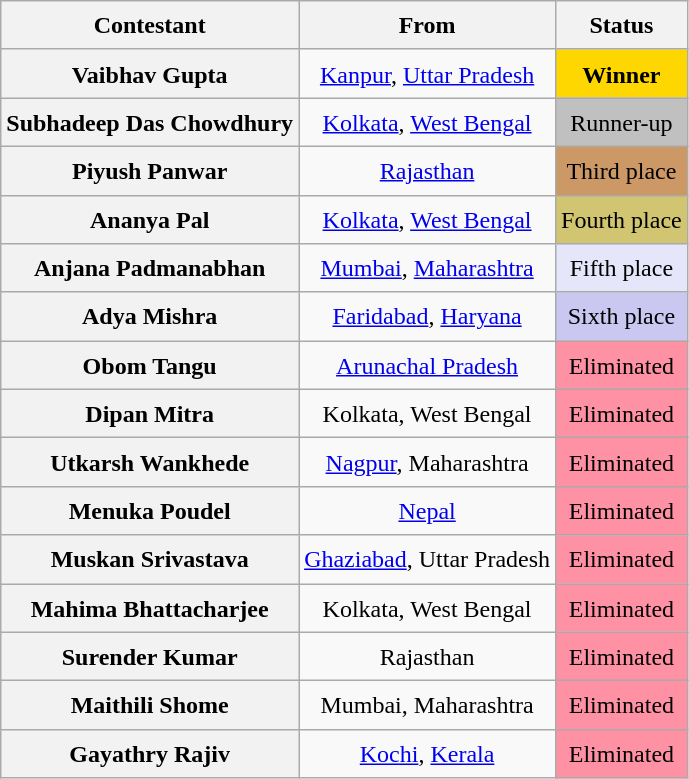<table class="wikitable sortable" style=" text-align:center; line-height:25px; width:auto;">
<tr>
<th>Contestant</th>
<th>From</th>
<th>Status</th>
</tr>
<tr>
<th>Vaibhav Gupta</th>
<td><a href='#'>Kanpur</a>, <a href='#'>Uttar Pradesh</a></td>
<td style="background:Gold"><strong>Winner</strong><br></td>
</tr>
<tr>
<th>Subhadeep Das Chowdhury</th>
<td><a href='#'>Kolkata</a>, <a href='#'>West Bengal</a></td>
<td style="background:silver">Runner-up<br></td>
</tr>
<tr>
<th>Piyush Panwar</th>
<td><a href='#'>Rajasthan</a></td>
<td style="background:#c96">Third place<br></td>
</tr>
<tr>
<th>Ananya Pal</th>
<td><a href='#'>Kolkata</a>, <a href='#'>West Bengal</a></td>
<td style="background:#d1c571">Fourth place<br></td>
</tr>
<tr>
<th>Anjana Padmanabhan</th>
<td><a href='#'>Mumbai</a>, <a href='#'>Maharashtra</a></td>
<td style="background:#E6E6FA">Fifth place<br></td>
</tr>
<tr>
<th>Adya Mishra</th>
<td><a href='#'>Faridabad</a>, <a href='#'>Haryana</a></td>
<td style="background:#cac7f0">Sixth place<br></td>
</tr>
<tr>
<th>Obom Tangu</th>
<td><a href='#'>Arunachal Pradesh</a></td>
<td style="background:#FF91A4">Eliminated<br></td>
</tr>
<tr>
<th>Dipan Mitra</th>
<td>Kolkata, West Bengal</td>
<td style="background:#FF91A4">Eliminated<br></td>
</tr>
<tr>
<th>Utkarsh Wankhede</th>
<td><a href='#'>Nagpur</a>, Maharashtra</td>
<td style="background:#FF91A4">Eliminated<br></td>
</tr>
<tr>
<th>Menuka Poudel</th>
<td><a href='#'>Nepal</a></td>
<td style="background:#FF91A4">Eliminated<br></td>
</tr>
<tr>
<th>Muskan Srivastava</th>
<td><a href='#'>Ghaziabad</a>, Uttar Pradesh</td>
<td style="background:#FF91A4">Eliminated<br></td>
</tr>
<tr>
<th>Mahima Bhattacharjee</th>
<td>Kolkata, West Bengal</td>
<td style="background:#FF91A4">Eliminated<br></td>
</tr>
<tr>
<th>Surender Kumar</th>
<td>Rajasthan</td>
<td style="background:#FF91A4">Eliminated<br></td>
</tr>
<tr>
<th>Maithili Shome</th>
<td>Mumbai, Maharashtra</td>
<td style="background:#FF91A4">Eliminated<br></td>
</tr>
<tr>
<th>Gayathry Rajiv</th>
<td><a href='#'>Kochi</a>, <a href='#'>Kerala</a></td>
<td style="background:#FF91A4">Eliminated<br></td>
</tr>
</table>
